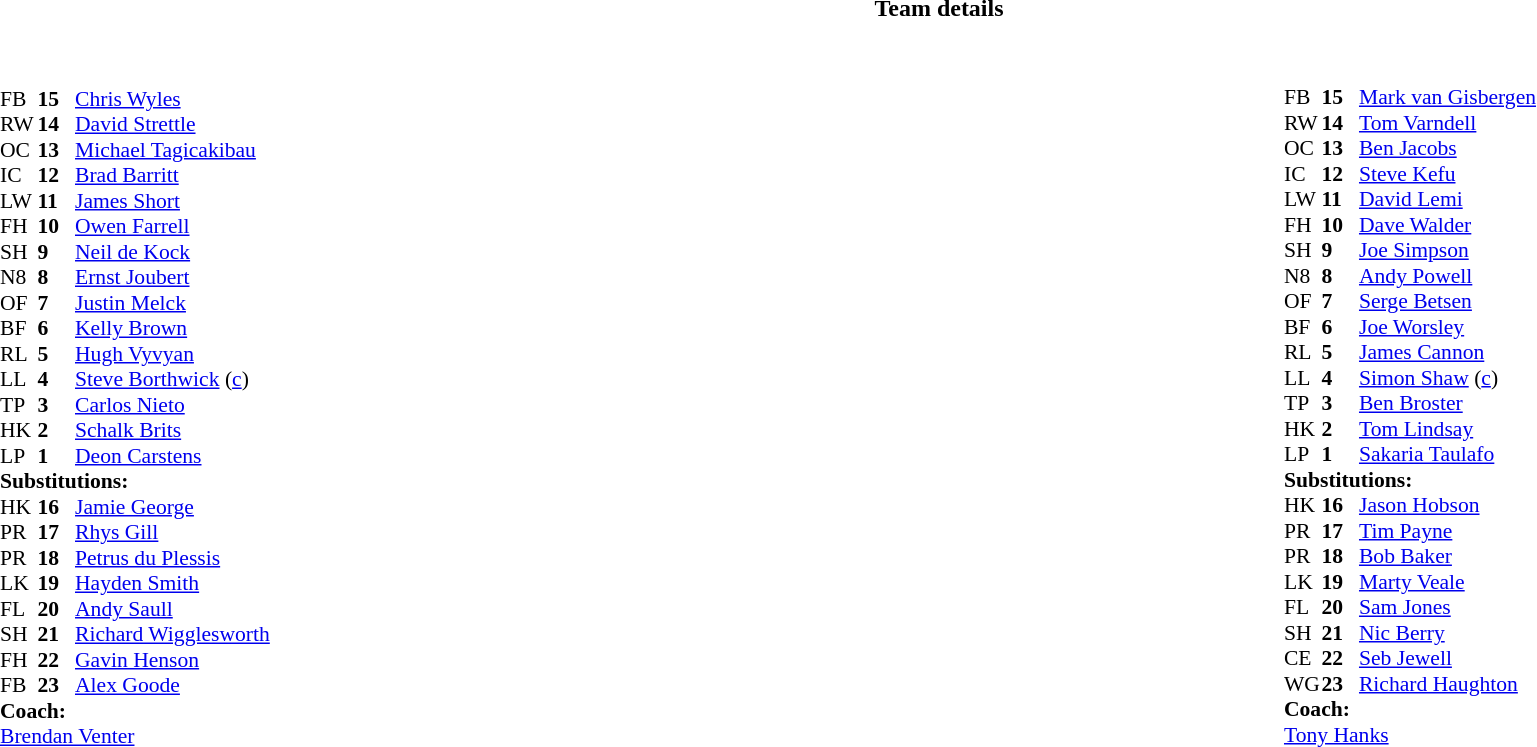<table border="0" style="width:100%;" class="collapsible collapsed">
<tr>
<th>Team details</th>
</tr>
<tr>
<td><br><table style="width:100%;">
<tr>
<td style="vertical-align:top; width:50%;"><br><table style="font-size: 90%" cellspacing="0" cellpadding="0">
<tr>
<th width="25"></th>
<th width="25"></th>
</tr>
<tr>
<td>FB</td>
<td><strong>15</strong></td>
<td> <a href='#'>Chris Wyles</a></td>
</tr>
<tr>
<td>RW</td>
<td><strong>14</strong></td>
<td> <a href='#'>David Strettle</a></td>
</tr>
<tr>
<td>OC</td>
<td><strong>13</strong></td>
<td> <a href='#'>Michael Tagicakibau</a></td>
</tr>
<tr>
<td>IC</td>
<td><strong>12</strong></td>
<td> <a href='#'>Brad Barritt</a></td>
</tr>
<tr>
<td>LW</td>
<td><strong>11</strong></td>
<td> <a href='#'>James Short</a></td>
</tr>
<tr>
<td>FH</td>
<td><strong>10</strong></td>
<td> <a href='#'>Owen Farrell</a></td>
</tr>
<tr>
<td>SH</td>
<td><strong>9</strong></td>
<td> <a href='#'>Neil de Kock</a></td>
</tr>
<tr>
<td>N8</td>
<td><strong>8</strong></td>
<td> <a href='#'>Ernst Joubert</a></td>
</tr>
<tr>
<td>OF</td>
<td><strong>7</strong></td>
<td> <a href='#'>Justin Melck</a></td>
</tr>
<tr>
<td>BF</td>
<td><strong>6</strong></td>
<td> <a href='#'>Kelly Brown</a></td>
</tr>
<tr>
<td>RL</td>
<td><strong>5</strong></td>
<td> <a href='#'>Hugh Vyvyan</a></td>
</tr>
<tr>
<td>LL</td>
<td><strong>4</strong></td>
<td> <a href='#'>Steve Borthwick</a> (<a href='#'>c</a>)</td>
</tr>
<tr>
<td>TP</td>
<td><strong>3</strong></td>
<td> <a href='#'>Carlos Nieto</a></td>
</tr>
<tr>
<td>HK</td>
<td><strong>2</strong></td>
<td> <a href='#'>Schalk Brits</a></td>
</tr>
<tr>
<td>LP</td>
<td><strong>1</strong></td>
<td> <a href='#'>Deon Carstens</a></td>
</tr>
<tr>
<td colspan=3><strong>Substitutions:</strong></td>
</tr>
<tr>
<td>HK</td>
<td><strong>16</strong></td>
<td> <a href='#'>Jamie George</a></td>
</tr>
<tr>
<td>PR</td>
<td><strong>17</strong></td>
<td> <a href='#'>Rhys Gill</a></td>
</tr>
<tr>
<td>PR</td>
<td><strong>18</strong></td>
<td> <a href='#'>Petrus du Plessis</a></td>
</tr>
<tr>
<td>LK</td>
<td><strong>19</strong></td>
<td> <a href='#'>Hayden Smith</a></td>
</tr>
<tr>
<td>FL</td>
<td><strong>20</strong></td>
<td> <a href='#'>Andy Saull</a></td>
</tr>
<tr>
<td>SH</td>
<td><strong>21</strong></td>
<td> <a href='#'>Richard Wigglesworth</a></td>
</tr>
<tr>
<td>FH</td>
<td><strong>22</strong></td>
<td> <a href='#'>Gavin Henson</a></td>
</tr>
<tr>
<td>FB</td>
<td><strong>23</strong></td>
<td> <a href='#'>Alex Goode</a></td>
</tr>
<tr>
<td colspan=3><strong>Coach:</strong></td>
</tr>
<tr>
<td colspan="4"> <a href='#'>Brendan Venter</a></td>
</tr>
<tr>
</tr>
</table>
</td>
<td style="vertical-align:top;width:50%;font-size:90%"><br><table cellspacing="0" cellpadding="0" style="margin:auto">
<tr>
<th width="25"></th>
<th width="25"></th>
</tr>
<tr>
<td>FB</td>
<td><strong>15</strong></td>
<td> <a href='#'>Mark van Gisbergen</a></td>
</tr>
<tr>
<td>RW</td>
<td><strong>14</strong></td>
<td> <a href='#'>Tom Varndell</a></td>
</tr>
<tr>
<td>OC</td>
<td><strong>13</strong></td>
<td> <a href='#'>Ben Jacobs</a></td>
</tr>
<tr>
<td>IC</td>
<td><strong>12</strong></td>
<td> <a href='#'>Steve Kefu</a></td>
</tr>
<tr>
<td>LW</td>
<td><strong>11</strong></td>
<td> <a href='#'>David Lemi</a></td>
</tr>
<tr>
<td>FH</td>
<td><strong>10</strong></td>
<td> <a href='#'>Dave Walder</a></td>
</tr>
<tr>
<td>SH</td>
<td><strong>9</strong></td>
<td> <a href='#'>Joe Simpson</a></td>
</tr>
<tr>
<td>N8</td>
<td><strong>8</strong></td>
<td> <a href='#'>Andy Powell</a></td>
</tr>
<tr>
<td>OF</td>
<td><strong>7</strong></td>
<td> <a href='#'>Serge Betsen</a></td>
</tr>
<tr>
<td>BF</td>
<td><strong>6</strong></td>
<td> <a href='#'>Joe Worsley</a></td>
</tr>
<tr>
<td>RL</td>
<td><strong>5</strong></td>
<td> <a href='#'>James Cannon</a></td>
</tr>
<tr>
<td>LL</td>
<td><strong>4</strong></td>
<td> <a href='#'>Simon Shaw</a> (<a href='#'>c</a>)</td>
</tr>
<tr>
<td>TP</td>
<td><strong>3</strong></td>
<td> <a href='#'>Ben Broster</a></td>
</tr>
<tr>
<td>HK</td>
<td><strong>2</strong></td>
<td> <a href='#'>Tom Lindsay</a></td>
</tr>
<tr>
<td>LP</td>
<td><strong>1</strong></td>
<td> <a href='#'>Sakaria Taulafo</a></td>
</tr>
<tr>
<td colspan=3><strong>Substitutions:</strong></td>
</tr>
<tr>
<td>HK</td>
<td><strong>16</strong></td>
<td> <a href='#'>Jason Hobson</a></td>
</tr>
<tr>
<td>PR</td>
<td><strong>17</strong></td>
<td> <a href='#'>Tim Payne</a></td>
</tr>
<tr>
<td>PR</td>
<td><strong>18</strong></td>
<td> <a href='#'>Bob Baker</a></td>
</tr>
<tr>
<td>LK</td>
<td><strong>19</strong></td>
<td> <a href='#'>Marty Veale</a></td>
</tr>
<tr>
<td>FL</td>
<td><strong>20</strong></td>
<td> <a href='#'>Sam Jones</a></td>
</tr>
<tr>
<td>SH</td>
<td><strong>21</strong></td>
<td> <a href='#'>Nic Berry</a></td>
</tr>
<tr>
<td>CE</td>
<td><strong>22</strong></td>
<td> <a href='#'>Seb Jewell</a></td>
</tr>
<tr>
<td>WG</td>
<td><strong>23</strong></td>
<td> <a href='#'>Richard Haughton</a></td>
</tr>
<tr>
<td colspan=3><strong>Coach:</strong></td>
</tr>
<tr>
<td colspan="4"> <a href='#'>Tony Hanks</a></td>
</tr>
<tr>
</tr>
</table>
</td>
</tr>
</table>
</td>
</tr>
</table>
